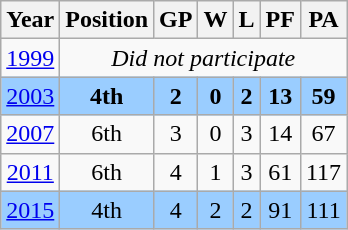<table class="wikitable" style="text-align: center;">
<tr>
<th>Year</th>
<th>Position</th>
<th>GP</th>
<th>W</th>
<th>L</th>
<th>PF</th>
<th>PA</th>
</tr>
<tr>
<td> <a href='#'>1999</a></td>
<td colspan=6><em>Did not participate</em></td>
</tr>
<tr bgcolor=#9ACDFF>
<td> <a href='#'>2003</a></td>
<td><strong>4th</strong></td>
<td><strong>2</strong></td>
<td><strong>0</strong></td>
<td><strong>2</strong></td>
<td><strong>13</strong></td>
<td><strong>59</strong></td>
</tr>
<tr>
<td> <a href='#'>2007</a></td>
<td>6th</td>
<td>3</td>
<td>0</td>
<td>3</td>
<td>14</td>
<td>67</td>
</tr>
<tr>
<td> <a href='#'>2011</a></td>
<td>6th</td>
<td>4</td>
<td>1</td>
<td>3</td>
<td>61</td>
<td>117</td>
</tr>
<tr bgcolor=#9ACDFF>
<td> <a href='#'>2015</a></td>
<td>4th</td>
<td>4</td>
<td>2</td>
<td>2</td>
<td>91</td>
<td>111</td>
</tr>
</table>
